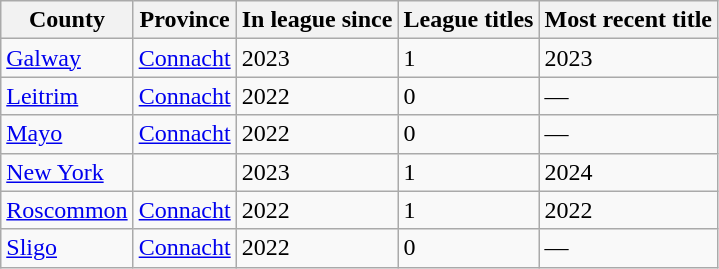<table class="wikitable sortable">
<tr>
<th>County</th>
<th>Province</th>
<th>In league since</th>
<th>League titles</th>
<th>Most recent title</th>
</tr>
<tr>
<td> <a href='#'>Galway</a></td>
<td><a href='#'>Connacht</a></td>
<td>2023</td>
<td>1</td>
<td>2023</td>
</tr>
<tr>
<td> <a href='#'>Leitrim</a></td>
<td><a href='#'>Connacht</a></td>
<td>2022</td>
<td>0</td>
<td>—</td>
</tr>
<tr>
<td> <a href='#'>Mayo</a></td>
<td><a href='#'>Connacht</a></td>
<td>2022</td>
<td>0</td>
<td>—</td>
</tr>
<tr>
<td> <a href='#'>New York</a></td>
<td></td>
<td>2023</td>
<td>1</td>
<td>2024</td>
</tr>
<tr>
<td> <a href='#'>Roscommon</a></td>
<td><a href='#'>Connacht</a></td>
<td>2022</td>
<td>1</td>
<td>2022</td>
</tr>
<tr>
<td> <a href='#'>Sligo</a></td>
<td><a href='#'>Connacht</a></td>
<td>2022</td>
<td>0</td>
<td>—</td>
</tr>
</table>
